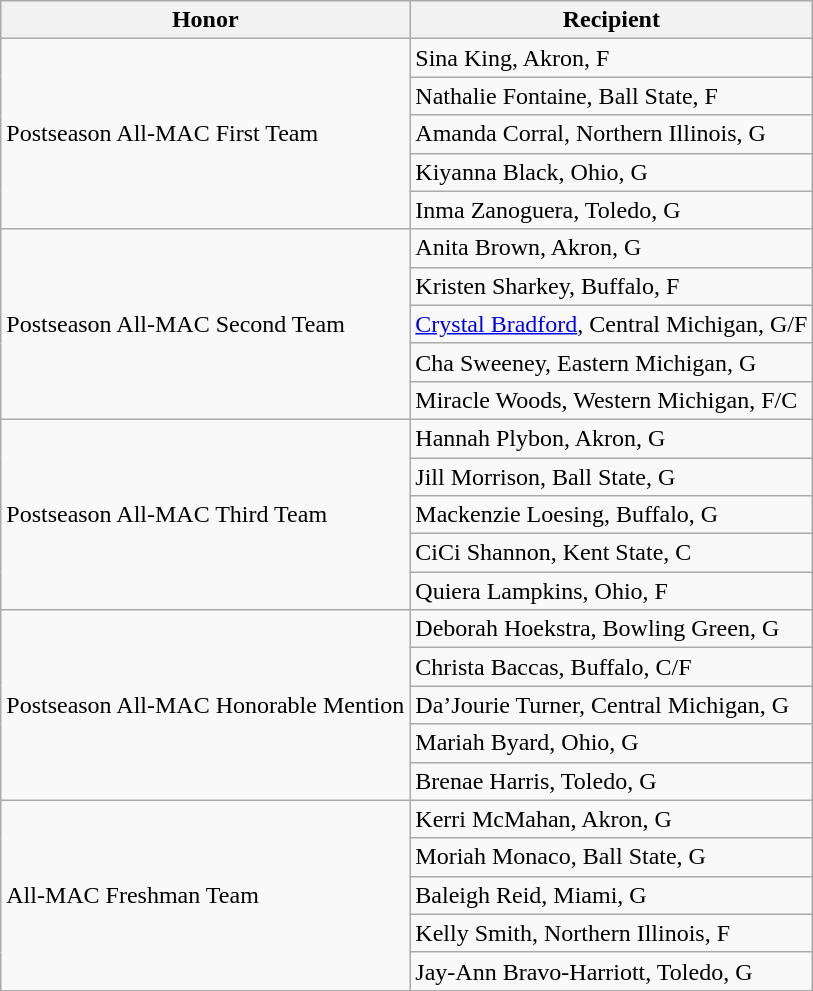<table class="wikitable" border="1">
<tr>
<th>Honor</th>
<th>Recipient</th>
</tr>
<tr>
<td rowspan=5 valign=middle>Postseason All-MAC First Team</td>
<td>Sina King, Akron, F</td>
</tr>
<tr>
<td>Nathalie Fontaine, Ball State, F</td>
</tr>
<tr>
<td>Amanda Corral, Northern Illinois, G</td>
</tr>
<tr>
<td>Kiyanna Black, Ohio, G</td>
</tr>
<tr>
<td>Inma Zanoguera, Toledo, G</td>
</tr>
<tr>
<td rowspan=5 valign=middle>Postseason All-MAC Second Team</td>
<td>Anita Brown, Akron, G</td>
</tr>
<tr>
<td>Kristen Sharkey, Buffalo, F</td>
</tr>
<tr>
<td><a href='#'>Crystal Bradford</a>, Central Michigan, G/F</td>
</tr>
<tr>
<td>Cha Sweeney, Eastern Michigan, G</td>
</tr>
<tr>
<td>Miracle Woods, Western Michigan, F/C</td>
</tr>
<tr>
<td rowspan=5 valign=middle>Postseason All-MAC Third Team</td>
<td>Hannah Plybon, Akron, G</td>
</tr>
<tr>
<td>Jill Morrison, Ball State, G</td>
</tr>
<tr>
<td>Mackenzie Loesing, Buffalo, G</td>
</tr>
<tr>
<td>CiCi Shannon, Kent State, C</td>
</tr>
<tr>
<td>Quiera Lampkins, Ohio, F</td>
</tr>
<tr>
<td rowspan=5 valign=middle>Postseason All-MAC Honorable Mention</td>
<td>Deborah Hoekstra, Bowling Green, G</td>
</tr>
<tr>
<td>Christa Baccas, Buffalo, C/F</td>
</tr>
<tr>
<td>Da’Jourie Turner, Central Michigan, G</td>
</tr>
<tr>
<td>Mariah Byard, Ohio, G</td>
</tr>
<tr>
<td>Brenae Harris, Toledo, G</td>
</tr>
<tr>
<td rowspan=5 valign=middle>All-MAC Freshman Team</td>
<td>Kerri McMahan, Akron, G</td>
</tr>
<tr>
<td>Moriah Monaco, Ball State, G</td>
</tr>
<tr>
<td>Baleigh Reid, Miami, G</td>
</tr>
<tr>
<td>Kelly Smith, Northern Illinois, F</td>
</tr>
<tr>
<td>Jay-Ann Bravo-Harriott, Toledo, G</td>
</tr>
<tr>
</tr>
</table>
